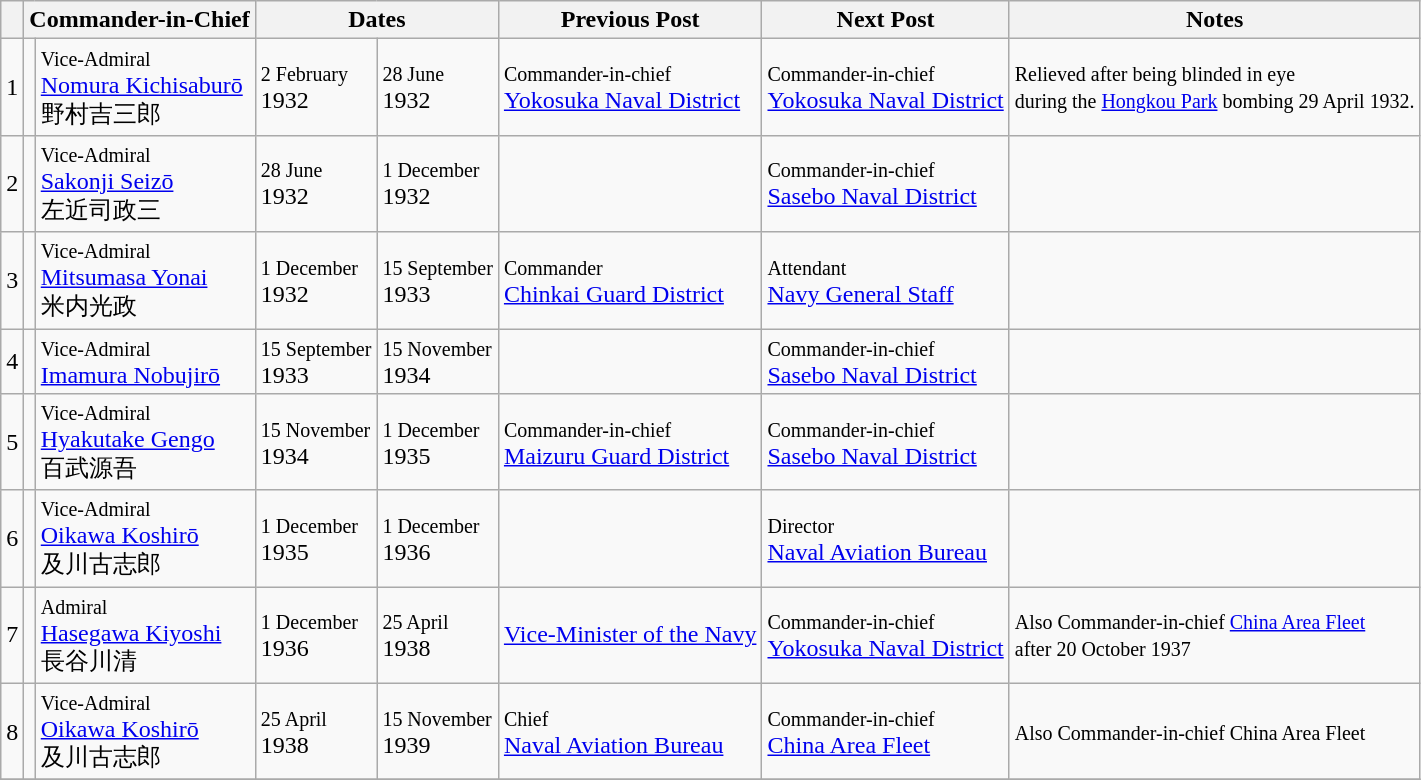<table class=wikitable>
<tr>
<th></th>
<th colspan="2">Commander-in-Chief</th>
<th colspan="2">Dates</th>
<th>Previous Post</th>
<th>Next Post</th>
<th>Notes</th>
</tr>
<tr>
<td>1</td>
<td></td>
<td><small>Vice-Admiral</small><br><a href='#'>Nomura Kichisaburō</a><br>野村吉三郎</td>
<td><small>2 February</small><br>1932</td>
<td><small>28 June</small><br>1932</td>
<td><small>Commander-in-chief</small><br><a href='#'>Yokosuka Naval District</a></td>
<td><small>Commander-in-chief</small><br><a href='#'>Yokosuka Naval District</a></td>
<td><small>Relieved after being blinded in eye<br>during the <a href='#'>Hongkou Park</a> bombing 29 April 1932.</small></td>
</tr>
<tr>
<td>2</td>
<td></td>
<td><small>Vice-Admiral</small><br><a href='#'>Sakonji Seizō</a><br>左近司政三</td>
<td><small>28 June</small><br>1932</td>
<td><small>1 December</small><br>1932</td>
<td></td>
<td><small>Commander-in-chief</small><br><a href='#'>Sasebo Naval District</a></td>
<td></td>
</tr>
<tr>
<td>3</td>
<td></td>
<td><small>Vice-Admiral</small><br><a href='#'>Mitsumasa Yonai</a><br>米内光政</td>
<td><small>1 December</small><br>1932</td>
<td><small>15 September</small><br>1933</td>
<td><small>Commander</small><br><a href='#'>Chinkai Guard District</a></td>
<td><small>Attendant</small><br><a href='#'>Navy General Staff</a></td>
<td></td>
</tr>
<tr>
<td>4</td>
<td></td>
<td><small>Vice-Admiral</small><br><a href='#'>Imamura Nobujirō</a><br></td>
<td><small>15 September</small><br>1933</td>
<td><small>15 November</small><br>1934</td>
<td></td>
<td><small>Commander-in-chief</small><br><a href='#'>Sasebo Naval District</a></td>
<td></td>
</tr>
<tr>
<td>5</td>
<td></td>
<td><small>Vice-Admiral</small><br><a href='#'>Hyakutake Gengo</a><br>百武源吾</td>
<td><small>15 November</small><br>1934</td>
<td><small>1 December</small><br>1935</td>
<td><small>Commander-in-chief</small><br><a href='#'>Maizuru Guard District</a></td>
<td><small>Commander-in-chief</small><br><a href='#'>Sasebo Naval District</a></td>
<td></td>
</tr>
<tr>
<td>6</td>
<td></td>
<td><small>Vice-Admiral</small><br><a href='#'>Oikawa Koshirō</a><br>及川古志郎</td>
<td><small>1 December</small><br>1935</td>
<td><small>1 December</small><br>1936</td>
<td></td>
<td><small>Director</small><br><a href='#'>Naval Aviation Bureau</a></td>
<td></td>
</tr>
<tr>
<td>7</td>
<td></td>
<td><small>Admiral</small><br><a href='#'>Hasegawa Kiyoshi</a><br>長谷川清</td>
<td><small>1 December</small><br>1936</td>
<td><small>25 April</small><br>1938</td>
<td><a href='#'>Vice-Minister of the Navy</a></td>
<td><small>Commander-in-chief</small><br><a href='#'>Yokosuka Naval District</a></td>
<td><small>Also Commander-in-chief <a href='#'>China Area Fleet</a><br>after 20 October 1937</small></td>
</tr>
<tr>
<td>8</td>
<td></td>
<td><small>Vice-Admiral</small><br><a href='#'>Oikawa Koshirō</a><br>及川古志郎</td>
<td><small>25 April</small><br>1938</td>
<td><small>15 November</small><br>1939</td>
<td><small>Chief</small><br><a href='#'>Naval Aviation Bureau</a></td>
<td><small>Commander-in-chief</small><br><a href='#'>China Area Fleet</a></td>
<td><small>Also Commander-in-chief China Area Fleet</small></td>
</tr>
<tr>
</tr>
</table>
